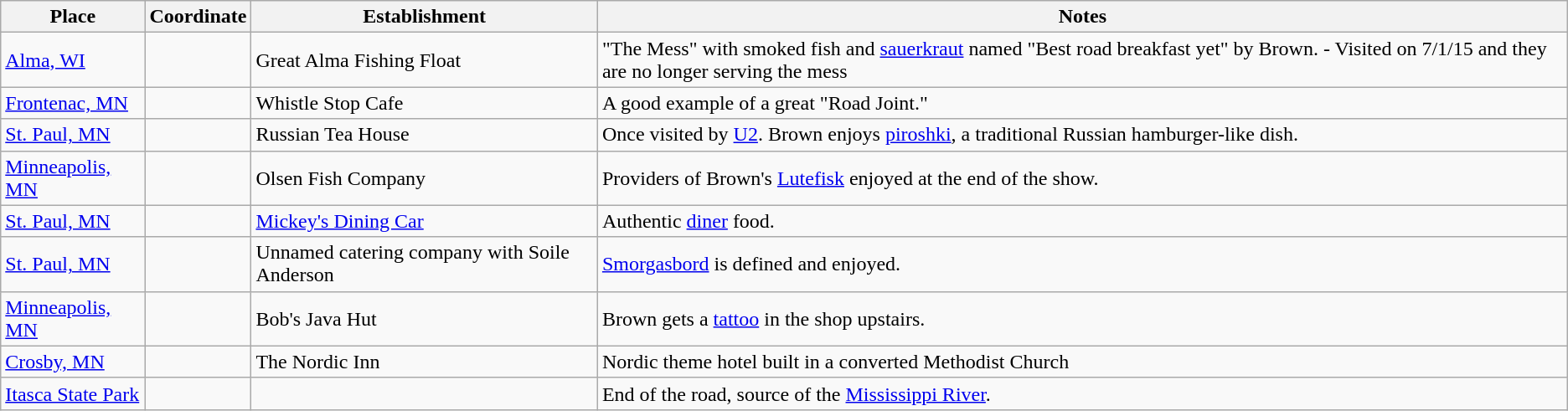<table class="wikitable">
<tr>
<th>Place</th>
<th>Coordinate</th>
<th>Establishment</th>
<th>Notes</th>
</tr>
<tr>
<td><a href='#'>Alma, WI</a></td>
<td></td>
<td>Great Alma Fishing Float</td>
<td>"The Mess" with smoked fish and <a href='#'>sauerkraut</a> named "Best road breakfast yet" by Brown. - Visited on 7/1/15 and they are no longer serving the mess</td>
</tr>
<tr>
<td><a href='#'>Frontenac, MN</a></td>
<td></td>
<td>Whistle Stop Cafe</td>
<td>A good example of a great "Road Joint."</td>
</tr>
<tr>
<td><a href='#'>St. Paul, MN</a></td>
<td></td>
<td>Russian Tea House</td>
<td>Once visited by <a href='#'>U2</a>. Brown enjoys <a href='#'>piroshki</a>, a traditional Russian hamburger-like dish.</td>
</tr>
<tr>
<td><a href='#'>Minneapolis, MN</a></td>
<td></td>
<td>Olsen Fish Company</td>
<td>Providers of Brown's <a href='#'>Lutefisk</a> enjoyed at the end of the show.</td>
</tr>
<tr>
<td><a href='#'>St. Paul, MN</a></td>
<td></td>
<td><a href='#'>Mickey's Dining Car</a></td>
<td>Authentic <a href='#'>diner</a> food.</td>
</tr>
<tr>
<td><a href='#'>St. Paul, MN</a></td>
<td></td>
<td>Unnamed catering company with Soile Anderson</td>
<td><a href='#'>Smorgasbord</a> is defined and enjoyed.</td>
</tr>
<tr>
<td><a href='#'>Minneapolis, MN</a></td>
<td></td>
<td>Bob's Java Hut</td>
<td>Brown gets a <a href='#'>tattoo</a> in the shop upstairs.</td>
</tr>
<tr>
<td><a href='#'>Crosby, MN</a></td>
<td></td>
<td>The Nordic Inn</td>
<td>Nordic theme hotel built in a converted Methodist Church</td>
</tr>
<tr>
<td><a href='#'>Itasca State Park</a></td>
<td></td>
<td></td>
<td>End of the road, source of the <a href='#'>Mississippi River</a>.</td>
</tr>
</table>
